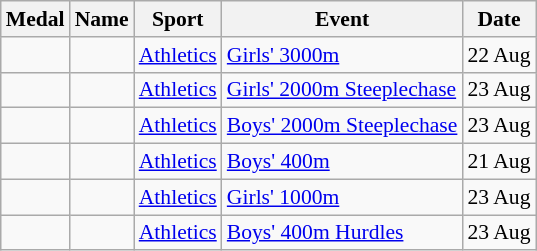<table class="wikitable sortable" style="font-size:90%">
<tr>
<th>Medal</th>
<th>Name</th>
<th>Sport</th>
<th>Event</th>
<th>Date</th>
</tr>
<tr>
<td></td>
<td></td>
<td><a href='#'>Athletics</a></td>
<td><a href='#'>Girls' 3000m</a></td>
<td>22 Aug</td>
</tr>
<tr>
<td></td>
<td></td>
<td><a href='#'>Athletics</a></td>
<td><a href='#'>Girls' 2000m Steeplechase</a></td>
<td>23 Aug</td>
</tr>
<tr>
<td></td>
<td></td>
<td><a href='#'>Athletics</a></td>
<td><a href='#'>Boys' 2000m Steeplechase</a></td>
<td>23 Aug</td>
</tr>
<tr>
<td></td>
<td></td>
<td><a href='#'>Athletics</a></td>
<td><a href='#'>Boys' 400m</a></td>
<td>21 Aug</td>
</tr>
<tr>
<td></td>
<td></td>
<td><a href='#'>Athletics</a></td>
<td><a href='#'>Girls' 1000m</a></td>
<td>23 Aug</td>
</tr>
<tr>
<td></td>
<td></td>
<td><a href='#'>Athletics</a></td>
<td><a href='#'>Boys' 400m Hurdles</a></td>
<td>23 Aug</td>
</tr>
</table>
